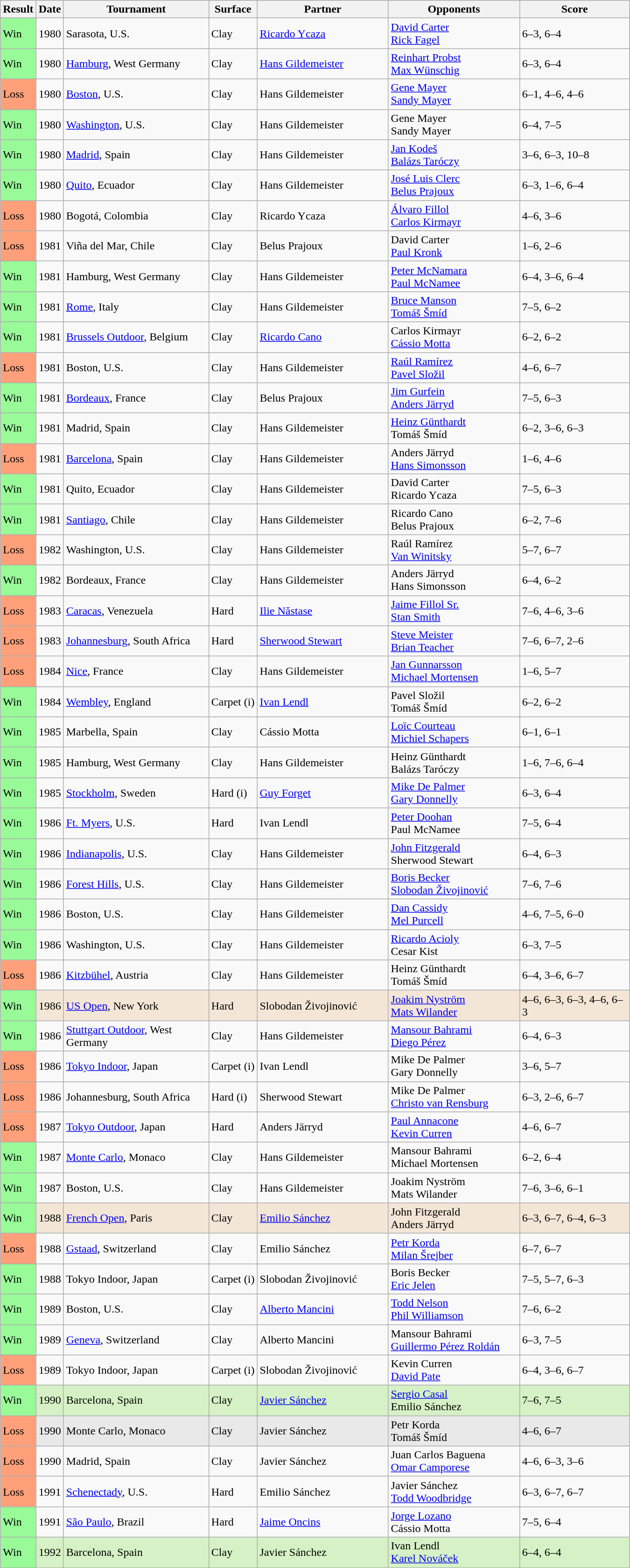<table class="sortable wikitable">
<tr>
<th style="width:40px">Result</th>
<th>Date</th>
<th width=200>Tournament</th>
<th>Surface</th>
<th width=180>Partner</th>
<th width=180>Opponents</th>
<th width=150>Score</th>
</tr>
<tr>
<td style="background:#98fb98;">Win</td>
<td>1980</td>
<td>Sarasota, U.S.</td>
<td>Clay</td>
<td> <a href='#'>Ricardo Ycaza</a></td>
<td> <a href='#'>David Carter</a><br> <a href='#'>Rick Fagel</a></td>
<td>6–3, 6–4</td>
</tr>
<tr>
<td style="background:#98fb98;">Win</td>
<td>1980</td>
<td><a href='#'>Hamburg</a>, West Germany</td>
<td>Clay</td>
<td> <a href='#'>Hans Gildemeister</a></td>
<td> <a href='#'>Reinhart Probst</a><br> <a href='#'>Max Wünschig</a></td>
<td>6–3, 6–4</td>
</tr>
<tr>
<td style="background:#ffa07a;">Loss</td>
<td>1980</td>
<td><a href='#'>Boston</a>, U.S.</td>
<td>Clay</td>
<td> Hans Gildemeister</td>
<td> <a href='#'>Gene Mayer</a><br> <a href='#'>Sandy Mayer</a></td>
<td>6–1, 4–6, 4–6</td>
</tr>
<tr>
<td style="background:#98fb98;">Win</td>
<td>1980</td>
<td><a href='#'>Washington</a>, U.S.</td>
<td>Clay</td>
<td> Hans Gildemeister</td>
<td> Gene Mayer<br> Sandy Mayer</td>
<td>6–4, 7–5</td>
</tr>
<tr>
<td style="background:#98fb98;">Win</td>
<td>1980</td>
<td><a href='#'>Madrid</a>, Spain</td>
<td>Clay</td>
<td> Hans Gildemeister</td>
<td> <a href='#'>Jan Kodeš</a><br> <a href='#'>Balázs Taróczy</a></td>
<td>3–6, 6–3, 10–8</td>
</tr>
<tr>
<td style="background:#98fb98;">Win</td>
<td>1980</td>
<td><a href='#'>Quito</a>, Ecuador</td>
<td>Clay</td>
<td> Hans Gildemeister</td>
<td> <a href='#'>José Luis Clerc</a><br> <a href='#'>Belus Prajoux</a></td>
<td>6–3, 1–6, 6–4</td>
</tr>
<tr>
<td style="background:#ffa07a;">Loss</td>
<td>1980</td>
<td>Bogotá, Colombia</td>
<td>Clay</td>
<td> Ricardo Ycaza</td>
<td> <a href='#'>Álvaro Fillol</a><br> <a href='#'>Carlos Kirmayr</a></td>
<td>4–6, 3–6</td>
</tr>
<tr>
<td style="background:#ffa07a;">Loss</td>
<td>1981</td>
<td>Viña del Mar, Chile</td>
<td>Clay</td>
<td> Belus Prajoux</td>
<td> David Carter<br> <a href='#'>Paul Kronk</a></td>
<td>1–6, 2–6</td>
</tr>
<tr>
<td style="background:#98fb98;">Win</td>
<td>1981</td>
<td>Hamburg, West Germany</td>
<td>Clay</td>
<td> Hans Gildemeister</td>
<td> <a href='#'>Peter McNamara</a><br> <a href='#'>Paul McNamee</a></td>
<td>6–4, 3–6, 6–4</td>
</tr>
<tr>
<td style="background:#98fb98;">Win</td>
<td>1981</td>
<td><a href='#'>Rome</a>, Italy</td>
<td>Clay</td>
<td> Hans Gildemeister</td>
<td> <a href='#'>Bruce Manson</a><br> <a href='#'>Tomáš Šmíd</a></td>
<td>7–5, 6–2</td>
</tr>
<tr>
<td style="background:#98fb98;">Win</td>
<td>1981</td>
<td><a href='#'>Brussels Outdoor</a>, Belgium</td>
<td>Clay</td>
<td> <a href='#'>Ricardo Cano</a></td>
<td> Carlos Kirmayr<br> <a href='#'>Cássio Motta</a></td>
<td>6–2, 6–2</td>
</tr>
<tr>
<td style="background:#ffa07a;">Loss</td>
<td>1981</td>
<td>Boston, U.S.</td>
<td>Clay</td>
<td> Hans Gildemeister</td>
<td> <a href='#'>Raúl Ramírez</a><br> <a href='#'>Pavel Složil</a></td>
<td>4–6, 6–7</td>
</tr>
<tr>
<td style="background:#98fb98;">Win</td>
<td>1981</td>
<td><a href='#'>Bordeaux</a>, France</td>
<td>Clay</td>
<td> Belus Prajoux</td>
<td> <a href='#'>Jim Gurfein</a><br> <a href='#'>Anders Järryd</a></td>
<td>7–5, 6–3</td>
</tr>
<tr>
<td style="background:#98fb98;">Win</td>
<td>1981</td>
<td>Madrid, Spain</td>
<td>Clay</td>
<td> Hans Gildemeister</td>
<td> <a href='#'>Heinz Günthardt</a><br> Tomáš Šmíd</td>
<td>6–2, 3–6, 6–3</td>
</tr>
<tr>
<td style="background:#ffa07a;">Loss</td>
<td>1981</td>
<td><a href='#'>Barcelona</a>, Spain</td>
<td>Clay</td>
<td> Hans Gildemeister</td>
<td> Anders Järryd<br> <a href='#'>Hans Simonsson</a></td>
<td>1–6, 4–6</td>
</tr>
<tr>
<td style="background:#98fb98;">Win</td>
<td>1981</td>
<td>Quito, Ecuador</td>
<td>Clay</td>
<td> Hans Gildemeister</td>
<td> David Carter<br> Ricardo Ycaza</td>
<td>7–5, 6–3</td>
</tr>
<tr>
<td style="background:#98fb98;">Win</td>
<td>1981</td>
<td><a href='#'>Santiago</a>, Chile</td>
<td>Clay</td>
<td> Hans Gildemeister</td>
<td> Ricardo Cano<br> Belus Prajoux</td>
<td>6–2, 7–6</td>
</tr>
<tr>
<td style="background:#ffa07a;">Loss</td>
<td>1982</td>
<td>Washington, U.S.</td>
<td>Clay</td>
<td> Hans Gildemeister</td>
<td> Raúl Ramírez<br> <a href='#'>Van Winitsky</a></td>
<td>5–7, 6–7</td>
</tr>
<tr>
<td style="background:#98fb98;">Win</td>
<td>1982</td>
<td>Bordeaux, France</td>
<td>Clay</td>
<td> Hans Gildemeister</td>
<td> Anders Järryd<br> Hans Simonsson</td>
<td>6–4, 6–2</td>
</tr>
<tr>
<td style="background:#ffa07a;">Loss</td>
<td>1983</td>
<td><a href='#'>Caracas</a>, Venezuela</td>
<td>Hard</td>
<td> <a href='#'>Ilie Năstase</a></td>
<td> <a href='#'>Jaime Fillol Sr.</a><br> <a href='#'>Stan Smith</a></td>
<td>7–6, 4–6, 3–6</td>
</tr>
<tr>
<td style="background:#ffa07a;">Loss</td>
<td>1983</td>
<td><a href='#'>Johannesburg</a>, South Africa</td>
<td>Hard</td>
<td> <a href='#'>Sherwood Stewart</a></td>
<td> <a href='#'>Steve Meister</a><br> <a href='#'>Brian Teacher</a></td>
<td>7–6, 6–7, 2–6</td>
</tr>
<tr>
<td style="background:#ffa07a;">Loss</td>
<td>1984</td>
<td><a href='#'>Nice</a>, France</td>
<td>Clay</td>
<td> Hans Gildemeister</td>
<td> <a href='#'>Jan Gunnarsson</a><br> <a href='#'>Michael Mortensen</a></td>
<td>1–6, 5–7</td>
</tr>
<tr>
<td style="background:#98fb98;">Win</td>
<td>1984</td>
<td><a href='#'>Wembley</a>, England</td>
<td>Carpet (i)</td>
<td> <a href='#'>Ivan Lendl</a></td>
<td> Pavel Složil<br> Tomáš Šmíd</td>
<td>6–2, 6–2</td>
</tr>
<tr>
<td style="background:#98fb98;">Win</td>
<td>1985</td>
<td>Marbella, Spain</td>
<td>Clay</td>
<td> Cássio Motta</td>
<td> <a href='#'>Loïc Courteau</a><br> <a href='#'>Michiel Schapers</a></td>
<td>6–1, 6–1</td>
</tr>
<tr>
<td style="background:#98fb98;">Win</td>
<td>1985</td>
<td>Hamburg, West Germany</td>
<td>Clay</td>
<td> Hans Gildemeister</td>
<td> Heinz Günthardt<br> Balázs Taróczy</td>
<td>1–6, 7–6, 6–4</td>
</tr>
<tr>
<td style="background:#98fb98;">Win</td>
<td>1985</td>
<td><a href='#'>Stockholm</a>, Sweden</td>
<td>Hard (i)</td>
<td> <a href='#'>Guy Forget</a></td>
<td> <a href='#'>Mike De Palmer</a><br> <a href='#'>Gary Donnelly</a></td>
<td>6–3, 6–4</td>
</tr>
<tr>
<td style="background:#98fb98;">Win</td>
<td>1986</td>
<td><a href='#'>Ft. Myers</a>, U.S.</td>
<td>Hard</td>
<td> Ivan Lendl</td>
<td> <a href='#'>Peter Doohan</a><br> Paul McNamee</td>
<td>7–5, 6–4</td>
</tr>
<tr>
<td style="background:#98fb98;">Win</td>
<td>1986</td>
<td><a href='#'>Indianapolis</a>, U.S.</td>
<td>Clay</td>
<td> Hans Gildemeister</td>
<td> <a href='#'>John Fitzgerald</a><br> Sherwood Stewart</td>
<td>6–4, 6–3</td>
</tr>
<tr>
<td style="background:#98fb98;">Win</td>
<td>1986</td>
<td><a href='#'>Forest Hills</a>, U.S.</td>
<td>Clay</td>
<td> Hans Gildemeister</td>
<td> <a href='#'>Boris Becker</a><br> <a href='#'>Slobodan Živojinović</a></td>
<td>7–6, 7–6</td>
</tr>
<tr>
<td style="background:#98fb98;">Win</td>
<td>1986</td>
<td>Boston, U.S.</td>
<td>Clay</td>
<td> Hans Gildemeister</td>
<td> <a href='#'>Dan Cassidy</a><br> <a href='#'>Mel Purcell</a></td>
<td>4–6, 7–5, 6–0</td>
</tr>
<tr>
<td style="background:#98fb98;">Win</td>
<td>1986</td>
<td>Washington, U.S.</td>
<td>Clay</td>
<td> Hans Gildemeister</td>
<td> <a href='#'>Ricardo Acioly</a><br> Cesar Kist</td>
<td>6–3, 7–5</td>
</tr>
<tr>
<td style="background:#ffa07a;">Loss</td>
<td>1986</td>
<td><a href='#'>Kitzbühel</a>, Austria</td>
<td>Clay</td>
<td> Hans Gildemeister</td>
<td> Heinz Günthardt<br> Tomáš Šmíd</td>
<td>6–4, 3–6, 6–7</td>
</tr>
<tr bgcolor=f3e6d7>
<td style="background:#98fb98;">Win</td>
<td>1986</td>
<td><a href='#'>US Open</a>, New York</td>
<td>Hard</td>
<td> Slobodan Živojinović</td>
<td> <a href='#'>Joakim Nyström</a><br> <a href='#'>Mats Wilander</a></td>
<td>4–6, 6–3, 6–3, 4–6, 6–3</td>
</tr>
<tr>
<td style="background:#98fb98;">Win</td>
<td>1986</td>
<td><a href='#'>Stuttgart Outdoor</a>, West Germany</td>
<td>Clay</td>
<td> Hans Gildemeister</td>
<td> <a href='#'>Mansour Bahrami</a><br> <a href='#'>Diego Pérez</a></td>
<td>6–4, 6–3</td>
</tr>
<tr>
<td style="background:#ffa07a;">Loss</td>
<td>1986</td>
<td><a href='#'>Tokyo Indoor</a>, Japan</td>
<td>Carpet (i)</td>
<td> Ivan Lendl</td>
<td> Mike De Palmer<br> Gary Donnelly</td>
<td>3–6, 5–7</td>
</tr>
<tr>
<td style="background:#ffa07a;">Loss</td>
<td>1986</td>
<td>Johannesburg, South Africa</td>
<td>Hard (i)</td>
<td> Sherwood Stewart</td>
<td> Mike De Palmer<br> <a href='#'>Christo van Rensburg</a></td>
<td>6–3, 2–6, 6–7</td>
</tr>
<tr>
<td style="background:#ffa07a;">Loss</td>
<td>1987</td>
<td><a href='#'>Tokyo Outdoor</a>, Japan</td>
<td>Hard</td>
<td> Anders Järryd</td>
<td> <a href='#'>Paul Annacone</a><br> <a href='#'>Kevin Curren</a></td>
<td>4–6, 6–7</td>
</tr>
<tr>
<td style="background:#98fb98;">Win</td>
<td>1987</td>
<td><a href='#'>Monte Carlo</a>, Monaco</td>
<td>Clay</td>
<td> Hans Gildemeister</td>
<td> Mansour Bahrami<br> Michael Mortensen</td>
<td>6–2, 6–4</td>
</tr>
<tr>
<td style="background:#98fb98;">Win</td>
<td>1987</td>
<td>Boston, U.S.</td>
<td>Clay</td>
<td> Hans Gildemeister</td>
<td> Joakim Nyström<br> Mats Wilander</td>
<td>7–6, 3–6, 6–1</td>
</tr>
<tr bgcolor=f3e6d7>
<td style="background:#98fb98;">Win</td>
<td>1988</td>
<td><a href='#'>French Open</a>, Paris</td>
<td>Clay</td>
<td> <a href='#'>Emilio Sánchez</a></td>
<td> John Fitzgerald<br> Anders Järryd</td>
<td>6–3, 6–7, 6–4, 6–3</td>
</tr>
<tr>
<td style="background:#ffa07a;">Loss</td>
<td>1988</td>
<td><a href='#'>Gstaad</a>, Switzerland</td>
<td>Clay</td>
<td> Emilio Sánchez</td>
<td> <a href='#'>Petr Korda</a><br> <a href='#'>Milan Šrejber</a></td>
<td>6–7, 6–7</td>
</tr>
<tr>
<td style="background:#98fb98;">Win</td>
<td>1988</td>
<td>Tokyo Indoor, Japan</td>
<td>Carpet (i)</td>
<td> Slobodan Živojinović</td>
<td> Boris Becker<br> <a href='#'>Eric Jelen</a></td>
<td>7–5, 5–7, 6–3</td>
</tr>
<tr>
<td style="background:#98fb98;">Win</td>
<td>1989</td>
<td>Boston, U.S.</td>
<td>Clay</td>
<td> <a href='#'>Alberto Mancini</a></td>
<td> <a href='#'>Todd Nelson</a><br> <a href='#'>Phil Williamson</a></td>
<td>7–6, 6–2</td>
</tr>
<tr>
<td style="background:#98fb98;">Win</td>
<td>1989</td>
<td><a href='#'>Geneva</a>, Switzerland</td>
<td>Clay</td>
<td> Alberto Mancini</td>
<td> Mansour Bahrami<br> <a href='#'>Guillermo Pérez Roldán</a></td>
<td>6–3, 7–5</td>
</tr>
<tr>
<td style="background:#ffa07a;">Loss</td>
<td>1989</td>
<td>Tokyo Indoor, Japan</td>
<td>Carpet (i)</td>
<td> Slobodan Živojinović</td>
<td> Kevin Curren<br> <a href='#'>David Pate</a></td>
<td>6–4, 3–6, 6–7</td>
</tr>
<tr bgcolor=d5f1c5>
<td style="background:#98fb98;">Win</td>
<td>1990</td>
<td>Barcelona, Spain</td>
<td>Clay</td>
<td> <a href='#'>Javier Sánchez</a></td>
<td> <a href='#'>Sergio Casal</a><br> Emilio Sánchez</td>
<td>7–6, 7–5</td>
</tr>
<tr bgcolor=e9e9e9>
<td style="background:#ffa07a;">Loss</td>
<td>1990</td>
<td>Monte Carlo, Monaco</td>
<td>Clay</td>
<td> Javier Sánchez</td>
<td> Petr Korda<br> Tomáš Šmíd</td>
<td>4–6, 6–7</td>
</tr>
<tr>
<td style="background:#ffa07a;">Loss</td>
<td>1990</td>
<td>Madrid, Spain</td>
<td>Clay</td>
<td> Javier Sánchez</td>
<td> Juan Carlos Baguena<br> <a href='#'>Omar Camporese</a></td>
<td>4–6, 6–3, 3–6</td>
</tr>
<tr>
<td style="background:#ffa07a;">Loss</td>
<td>1991</td>
<td><a href='#'>Schenectady</a>, U.S.</td>
<td>Hard</td>
<td> Emilio Sánchez</td>
<td> Javier Sánchez<br> <a href='#'>Todd Woodbridge</a></td>
<td>6–3, 6–7, 6–7</td>
</tr>
<tr>
<td style="background:#98fb98;">Win</td>
<td>1991</td>
<td><a href='#'>São Paulo</a>, Brazil</td>
<td>Hard</td>
<td> <a href='#'>Jaime Oncins</a></td>
<td> <a href='#'>Jorge Lozano</a><br> Cássio Motta</td>
<td>7–5, 6–4</td>
</tr>
<tr bgcolor=d5f1c5>
<td style="background:#98fb98;">Win</td>
<td>1992</td>
<td>Barcelona, Spain</td>
<td>Clay</td>
<td> Javier Sánchez</td>
<td> Ivan Lendl<br> <a href='#'>Karel Nováček</a></td>
<td>6–4, 6–4</td>
</tr>
</table>
